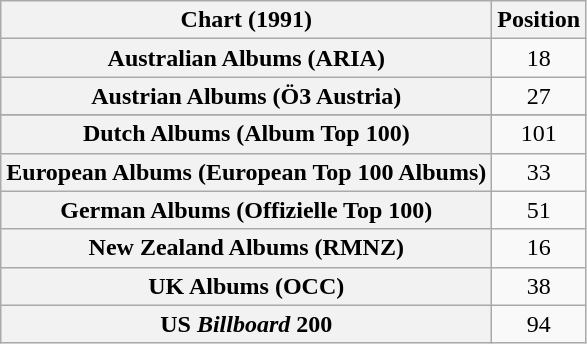<table class="wikitable sortable plainrowheaders" style="text-align:center">
<tr>
<th scope="col">Chart (1991)</th>
<th scope="col">Position</th>
</tr>
<tr>
<th scope="row">Australian Albums (ARIA)</th>
<td>18</td>
</tr>
<tr>
<th scope="row">Austrian Albums (Ö3 Austria)</th>
<td>27</td>
</tr>
<tr>
</tr>
<tr>
<th scope="row">Dutch Albums (Album Top 100)</th>
<td>101</td>
</tr>
<tr>
<th scope="row">European Albums (European Top 100 Albums)</th>
<td>33</td>
</tr>
<tr>
<th scope="row">German Albums (Offizielle Top 100)</th>
<td>51</td>
</tr>
<tr>
<th scope="row">New Zealand Albums (RMNZ)</th>
<td>16</td>
</tr>
<tr>
<th scope="row">UK Albums (OCC)</th>
<td>38</td>
</tr>
<tr>
<th scope="row">US <em>Billboard</em> 200</th>
<td>94</td>
</tr>
</table>
